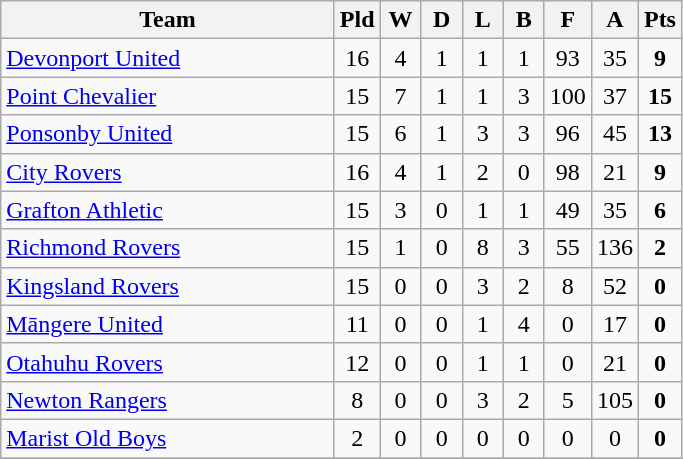<table class="wikitable" style="text-align:center;">
<tr>
<th width=215>Team</th>
<th width=20 abbr="Played">Pld</th>
<th width=20 abbr="Won">W</th>
<th width=20 abbr="Drawn">D</th>
<th width=20 abbr="Lost">L</th>
<th width=20 abbr="Bye">B</th>
<th width=20 abbr="For">F</th>
<th width=20 abbr="Against">A</th>
<th width=20 abbr="Points">Pts</th>
</tr>
<tr>
<td style="text-align:left;"><a href='#'>Devonport United</a></td>
<td>16</td>
<td>4</td>
<td>1</td>
<td>1</td>
<td>1</td>
<td>93</td>
<td>35</td>
<td><strong>9</strong></td>
</tr>
<tr>
<td style="text-align:left;"><a href='#'>Point Chevalier</a></td>
<td>15</td>
<td>7</td>
<td>1</td>
<td>1</td>
<td>3</td>
<td>100</td>
<td>37</td>
<td><strong>15</strong></td>
</tr>
<tr>
<td style="text-align:left;"><a href='#'>Ponsonby United</a></td>
<td>15</td>
<td>6</td>
<td>1</td>
<td>3</td>
<td>3</td>
<td>96</td>
<td>45</td>
<td><strong>13</strong></td>
</tr>
<tr>
<td style="text-align:left;"><a href='#'>City Rovers</a></td>
<td>16</td>
<td>4</td>
<td>1</td>
<td>2</td>
<td>0</td>
<td>98</td>
<td>21</td>
<td><strong>9</strong></td>
</tr>
<tr>
<td style="text-align:left;"><a href='#'>Grafton Athletic</a></td>
<td>15</td>
<td>3</td>
<td>0</td>
<td>1</td>
<td>1</td>
<td>49</td>
<td>35</td>
<td><strong>6</strong></td>
</tr>
<tr>
<td style="text-align:left;"><a href='#'>Richmond Rovers</a></td>
<td>15</td>
<td>1</td>
<td>0</td>
<td>8</td>
<td>3</td>
<td>55</td>
<td>136</td>
<td><strong>2</strong></td>
</tr>
<tr>
<td style="text-align:left;"><a href='#'>Kingsland Rovers</a></td>
<td>15</td>
<td>0</td>
<td>0</td>
<td>3</td>
<td>2</td>
<td>8</td>
<td>52</td>
<td><strong>0</strong></td>
</tr>
<tr>
<td style="text-align:left;"><a href='#'>Māngere United</a></td>
<td>11</td>
<td>0</td>
<td>0</td>
<td>1</td>
<td>4</td>
<td>0</td>
<td>17</td>
<td><strong>0</strong></td>
</tr>
<tr>
<td style="text-align:left;"><a href='#'>Otahuhu Rovers</a></td>
<td>12</td>
<td>0</td>
<td>0</td>
<td>1</td>
<td>1</td>
<td>0</td>
<td>21</td>
<td><strong>0</strong></td>
</tr>
<tr>
<td style="text-align:left;"><a href='#'>Newton Rangers</a></td>
<td>8</td>
<td>0</td>
<td>0</td>
<td>3</td>
<td>2</td>
<td>5</td>
<td>105</td>
<td><strong>0</strong></td>
</tr>
<tr>
<td style="text-align:left;"><a href='#'>Marist Old Boys</a></td>
<td>2</td>
<td>0</td>
<td>0</td>
<td>0</td>
<td>0</td>
<td>0</td>
<td>0</td>
<td><strong>0</strong></td>
</tr>
<tr>
</tr>
</table>
